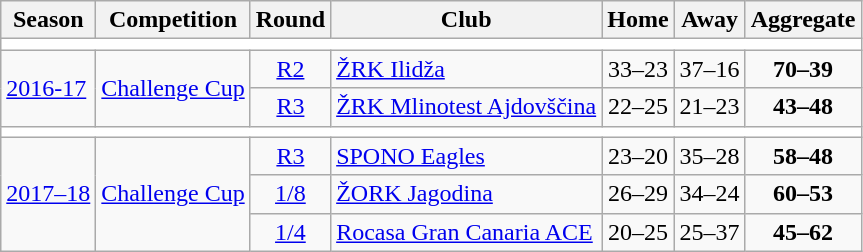<table class="wikitable">
<tr>
<th>Season</th>
<th>Competition</th>
<th>Round</th>
<th>Club</th>
<th>Home</th>
<th>Away</th>
<th>Aggregate</th>
</tr>
<tr>
<td colspan="7" bgcolor=white></td>
</tr>
<tr>
<td rowspan="2"><a href='#'>2016-17</a></td>
<td rowspan="2"><a href='#'>Challenge Cup</a></td>
<td style="text-align:center;"><a href='#'>R2</a></td>
<td> <a href='#'>ŽRK Ilidža</a></td>
<td style="text-align:center;">33–23</td>
<td style="text-align:center;">37–16</td>
<td style="text-align:center;"><strong>70–39</strong></td>
</tr>
<tr>
<td style="text-align:center;"><a href='#'>R3</a></td>
<td> <a href='#'>ŽRK Mlinotest Ajdovščina</a></td>
<td style="text-align:center;">22–25</td>
<td style="text-align:center;">21–23</td>
<td style="text-align:center;"><strong>43–48</strong></td>
</tr>
<tr>
<td colspan="7" bgcolor=white></td>
</tr>
<tr>
<td rowspan="3"><a href='#'>2017–18</a></td>
<td rowspan="3"><a href='#'>Challenge Cup</a></td>
<td style="text-align:center;"><a href='#'>R3</a></td>
<td> <a href='#'>SPONO Eagles</a></td>
<td style="text-align:center;">23–20</td>
<td style="text-align:center;">35–28</td>
<td style="text-align:center;"><strong>58–48</strong></td>
</tr>
<tr>
<td style="text-align:center;"><a href='#'>1/8</a></td>
<td> <a href='#'>ŽORK Jagodina</a></td>
<td style="text-align:center;">26–29</td>
<td style="text-align:center;">34–24</td>
<td style="text-align:center;"><strong>60–53</strong></td>
</tr>
<tr>
<td style="text-align:center;"><a href='#'>1/4</a></td>
<td> <a href='#'>Rocasa Gran Canaria ACE</a></td>
<td style="text-align:center;">20–25</td>
<td style="text-align:center;">25–37</td>
<td style="text-align:center;"><strong>45–62</strong></td>
</tr>
</table>
